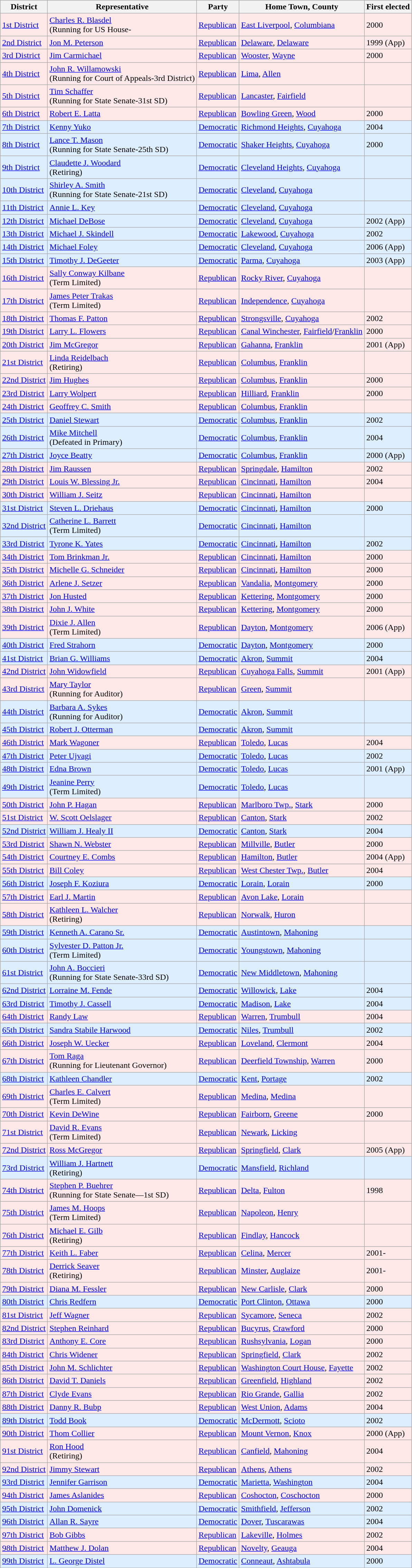<table class="wikitable">
<tr>
<th><strong>District</strong></th>
<th><strong>Representative</strong></th>
<th><strong>Party</strong></th>
<th>Home Town, County</th>
<th><strong>First elected</strong></th>
</tr>
<tr style="background-color:#FFE8E8;">
<td><a href='#'>1st District</a></td>
<td><a href='#'>Charles R. Blasdel</a><br>(Running for US House-</td>
<td><a href='#'>Republican</a></td>
<td><a href='#'>East Liverpool</a>, <a href='#'>Columbiana</a></td>
<td>2000</td>
</tr>
<tr style="background-color:#FFE8E8;">
<td><a href='#'>2nd District</a></td>
<td><a href='#'>Jon M. Peterson</a></td>
<td><a href='#'>Republican</a></td>
<td><a href='#'>Delaware</a>, <a href='#'>Delaware</a></td>
<td>1999 (App)</td>
</tr>
<tr style="background-color:#FFE8E8;">
<td><a href='#'>3rd District</a></td>
<td><a href='#'>Jim Carmichael</a></td>
<td><a href='#'>Republican</a></td>
<td><a href='#'>Wooster</a>, <a href='#'>Wayne</a></td>
<td>2000</td>
</tr>
<tr style="background-color:#FFE8E8;">
<td><a href='#'>4th District</a></td>
<td><a href='#'>John R. Willamowski</a><br>(Running for Court of Appeals-3rd District)</td>
<td><a href='#'>Republican</a></td>
<td><a href='#'>Lima</a>, <a href='#'>Allen</a></td>
<td> </td>
</tr>
<tr style="background-color:#FFE8E8;">
<td><a href='#'>5th District</a></td>
<td><a href='#'>Tim Schaffer</a><br>(Running for State Senate-31st SD)</td>
<td><a href='#'>Republican</a></td>
<td><a href='#'>Lancaster</a>, <a href='#'>Fairfield</a></td>
<td> </td>
</tr>
<tr style="background-color:#FFE8E8;">
<td><a href='#'>6th District</a></td>
<td><a href='#'>Robert E. Latta</a></td>
<td><a href='#'>Republican</a></td>
<td><a href='#'>Bowling Green</a>, <a href='#'>Wood</a></td>
<td>2000</td>
</tr>
<tr style="background-color:#DDEEFF;">
<td><a href='#'>7th District</a></td>
<td><a href='#'>Kenny Yuko</a></td>
<td><a href='#'>Democratic</a></td>
<td><a href='#'>Richmond Heights</a>, <a href='#'>Cuyahoga</a></td>
<td>2004</td>
</tr>
<tr style="background-color:#DDEEFF;">
<td><a href='#'>8th District</a></td>
<td><a href='#'>Lance T. Mason</a><br>(Running for State Senate-25th SD)</td>
<td><a href='#'>Democratic</a></td>
<td><a href='#'>Shaker Heights</a>, <a href='#'>Cuyahoga</a></td>
<td>2000</td>
</tr>
<tr style="background-color:#DDEEFF;">
<td><a href='#'>9th District</a></td>
<td><a href='#'>Claudette J. Woodard</a><br>(Retiring)</td>
<td><a href='#'>Democratic</a></td>
<td><a href='#'>Cleveland Heights</a>, <a href='#'>Cuyahoga</a></td>
<td> </td>
</tr>
<tr style="background-color:#DDEEFF;">
<td><a href='#'>10th District</a></td>
<td><a href='#'>Shirley A. Smith</a><br>(Running for State Senate-21st SD)</td>
<td><a href='#'>Democratic</a></td>
<td><a href='#'>Cleveland</a>, <a href='#'>Cuyahoga</a></td>
<td> </td>
</tr>
<tr style="background-color:#DDEEFF;">
<td><a href='#'>11th District</a></td>
<td><a href='#'>Annie L. Key</a></td>
<td><a href='#'>Democratic</a></td>
<td><a href='#'>Cleveland</a>, <a href='#'>Cuyahoga</a></td>
<td> </td>
</tr>
<tr style="background-color:#DDEEFF;">
<td><a href='#'>12th District</a></td>
<td><a href='#'>Michael DeBose</a></td>
<td><a href='#'>Democratic</a></td>
<td><a href='#'>Cleveland</a>, <a href='#'>Cuyahoga</a></td>
<td>2002 (App)</td>
</tr>
<tr style="background-color:#DDEEFF;">
<td><a href='#'>13th District</a></td>
<td><a href='#'>Michael J. Skindell</a></td>
<td><a href='#'>Democratic</a></td>
<td><a href='#'>Lakewood</a>, <a href='#'>Cuyahoga</a></td>
<td>2002</td>
</tr>
<tr style="background-color:#DDEEFF;">
<td><a href='#'>14th District</a></td>
<td><a href='#'>Michael Foley</a></td>
<td><a href='#'>Democratic</a></td>
<td><a href='#'>Cleveland</a>, <a href='#'>Cuyahoga</a></td>
<td>2006 (App)</td>
</tr>
<tr style="background-color:#DDEEFF;">
<td><a href='#'>15th District</a></td>
<td><a href='#'>Timothy J. DeGeeter</a></td>
<td><a href='#'>Democratic</a></td>
<td><a href='#'>Parma</a>, <a href='#'>Cuyahoga</a></td>
<td>2003 (App)</td>
</tr>
<tr style="background-color:#FFE8E8;">
<td><a href='#'>16th District</a></td>
<td><a href='#'>Sally Conway Kilbane</a><br>(Term Limited)</td>
<td><a href='#'>Republican</a></td>
<td><a href='#'>Rocky River</a>, <a href='#'>Cuyahoga</a></td>
<td> </td>
</tr>
<tr style="background-color:#FFE8E8;">
<td><a href='#'>17th District</a></td>
<td><a href='#'>James Peter Trakas</a><br>(Term Limited)</td>
<td><a href='#'>Republican</a></td>
<td><a href='#'>Independence</a>, <a href='#'>Cuyahoga</a></td>
<td> </td>
</tr>
<tr style="background-color:#FFE8E8;">
<td><a href='#'>18th District</a></td>
<td><a href='#'>Thomas F. Patton</a></td>
<td><a href='#'>Republican</a></td>
<td><a href='#'>Strongsville</a>, <a href='#'>Cuyahoga</a></td>
<td>2002</td>
</tr>
<tr style="background-color:#FFE8E8;">
<td><a href='#'>19th District</a></td>
<td><a href='#'>Larry L. Flowers</a></td>
<td><a href='#'>Republican</a></td>
<td><a href='#'>Canal Winchester</a>, <a href='#'>Fairfield</a>/<a href='#'>Franklin</a></td>
<td>2000</td>
</tr>
<tr style="background-color:#FFE8E8;">
<td><a href='#'>20th District</a></td>
<td><a href='#'>Jim McGregor</a></td>
<td><a href='#'>Republican</a></td>
<td><a href='#'>Gahanna</a>, <a href='#'>Franklin</a></td>
<td>2001 (App)</td>
</tr>
<tr style="background-color:#FFE8E8;">
<td><a href='#'>21st District</a></td>
<td><a href='#'>Linda Reidelbach</a><br>(Retiring)</td>
<td><a href='#'>Republican</a></td>
<td><a href='#'>Columbus</a>, <a href='#'>Franklin</a></td>
<td> </td>
</tr>
<tr style="background-color:#FFE8E8;">
<td><a href='#'>22nd District</a></td>
<td><a href='#'>Jim Hughes</a></td>
<td><a href='#'>Republican</a></td>
<td><a href='#'>Columbus</a>, <a href='#'>Franklin</a></td>
<td>2000</td>
</tr>
<tr style="background-color:#FFE8E8;">
<td><a href='#'>23rd District</a></td>
<td><a href='#'>Larry Wolpert</a></td>
<td><a href='#'>Republican</a></td>
<td><a href='#'>Hilliard</a>, <a href='#'>Franklin</a></td>
<td>2000</td>
</tr>
<tr style="background-color:#FFE8E8;">
<td><a href='#'>24th District</a></td>
<td><a href='#'>Geoffrey C. Smith</a></td>
<td><a href='#'>Republican</a></td>
<td><a href='#'>Columbus</a>, <a href='#'>Franklin</a></td>
<td> </td>
</tr>
<tr style="background-color:#DDEEFF;">
<td><a href='#'>25th District</a></td>
<td><a href='#'>Daniel Stewart</a></td>
<td><a href='#'>Democratic</a></td>
<td><a href='#'>Columbus</a>, <a href='#'>Franklin</a></td>
<td>2002</td>
</tr>
<tr style="background-color:#DDEEFF;">
<td><a href='#'>26th District</a></td>
<td><a href='#'>Mike Mitchell</a><br>(Defeated in Primary)</td>
<td><a href='#'>Democratic</a></td>
<td><a href='#'>Columbus</a>, <a href='#'>Franklin</a></td>
<td>2004</td>
</tr>
<tr style="background-color:#DDEEFF;">
<td><a href='#'>27th District</a></td>
<td><a href='#'>Joyce Beatty</a></td>
<td><a href='#'>Democratic</a></td>
<td><a href='#'>Columbus</a>, <a href='#'>Franklin</a></td>
<td>2000 (App)</td>
</tr>
<tr style="background-color:#FFE8E8;">
<td><a href='#'>28th District</a></td>
<td><a href='#'>Jim Raussen</a></td>
<td><a href='#'>Republican</a></td>
<td><a href='#'>Springdale</a>, <a href='#'>Hamilton</a></td>
<td>2002</td>
</tr>
<tr style="background-color:#FFE8E8;">
<td><a href='#'>29th District</a></td>
<td><a href='#'>Louis W. Blessing Jr.</a></td>
<td><a href='#'>Republican</a></td>
<td><a href='#'>Cincinnati</a>, <a href='#'>Hamilton</a></td>
<td>2004</td>
</tr>
<tr style="background-color:#FFE8E8;">
<td><a href='#'>30th District</a></td>
<td><a href='#'>William J. Seitz</a></td>
<td><a href='#'>Republican</a></td>
<td><a href='#'>Cincinnati</a>, <a href='#'>Hamilton</a></td>
<td> </td>
</tr>
<tr style="background-color:#DDEEFF;">
<td><a href='#'>31st District</a></td>
<td><a href='#'>Steven L. Driehaus</a></td>
<td><a href='#'>Democratic</a></td>
<td><a href='#'>Cincinnati</a>, <a href='#'>Hamilton</a></td>
<td>2000</td>
</tr>
<tr style="background-color:#DDEEFF;">
<td><a href='#'>32nd District</a></td>
<td><a href='#'>Catherine L. Barrett</a><br>(Term Limited)</td>
<td><a href='#'>Democratic</a></td>
<td><a href='#'>Cincinnati</a>, <a href='#'>Hamilton</a></td>
<td> </td>
</tr>
<tr style="background-color:#DDEEFF;">
<td><a href='#'>33rd District</a></td>
<td><a href='#'>Tyrone K. Yates</a></td>
<td><a href='#'>Democratic</a></td>
<td><a href='#'>Cincinnati</a>, <a href='#'>Hamilton</a></td>
<td>2002</td>
</tr>
<tr style="background-color:#FFE8E8;">
<td><a href='#'>34th District</a></td>
<td><a href='#'>Tom Brinkman Jr.</a></td>
<td><a href='#'>Republican</a></td>
<td><a href='#'>Cincinnati</a>, <a href='#'>Hamilton</a></td>
<td>2000</td>
</tr>
<tr style="background-color:#FFE8E8;">
<td><a href='#'>35th District</a></td>
<td><a href='#'>Michelle G. Schneider</a></td>
<td><a href='#'>Republican</a></td>
<td><a href='#'>Cincinnati</a>, <a href='#'>Hamilton</a></td>
<td>2000</td>
</tr>
<tr style="background-color:#FFE8E8;">
<td><a href='#'>36th District</a></td>
<td><a href='#'>Arlene J. Setzer</a></td>
<td><a href='#'>Republican</a></td>
<td><a href='#'>Vandalia</a>, <a href='#'>Montgomery</a></td>
<td>2000</td>
</tr>
<tr style="background-color:#FFE8E8;">
<td><a href='#'>37th District</a></td>
<td><a href='#'>Jon Husted</a></td>
<td><a href='#'>Republican</a></td>
<td><a href='#'>Kettering</a>, <a href='#'>Montgomery</a></td>
<td>2000</td>
</tr>
<tr style="background-color:#FFE8E8;">
<td><a href='#'>38th District</a></td>
<td><a href='#'>John J. White</a></td>
<td><a href='#'>Republican</a></td>
<td><a href='#'>Kettering</a>, <a href='#'>Montgomery</a></td>
<td>2000</td>
</tr>
<tr style="background-color:#FFE8E8;">
<td><a href='#'>39th District</a></td>
<td><a href='#'>Dixie J. Allen</a><br>(Term Limited)</td>
<td><a href='#'>Republican</a></td>
<td><a href='#'>Dayton</a>, <a href='#'>Montgomery</a></td>
<td>2006 (App)</td>
</tr>
<tr style="background-color:#DDEEFF;">
<td><a href='#'>40th District</a></td>
<td><a href='#'>Fred Strahorn</a></td>
<td><a href='#'>Democratic</a></td>
<td><a href='#'>Dayton</a>, <a href='#'>Montgomery</a></td>
<td>2000</td>
</tr>
<tr style="background-color:#DDEEFF;">
<td><a href='#'>41st District</a></td>
<td><a href='#'>Brian G. Williams</a></td>
<td><a href='#'>Democratic</a></td>
<td><a href='#'>Akron</a>, <a href='#'>Summit</a></td>
<td>2004</td>
</tr>
<tr style="background-color:#FFE8E8;">
<td><a href='#'>42nd District</a></td>
<td><a href='#'>John Widowfield</a></td>
<td><a href='#'>Republican</a></td>
<td><a href='#'>Cuyahoga Falls</a>, <a href='#'>Summit</a></td>
<td>2001 (App)</td>
</tr>
<tr style="background-color:#FFE8E8;">
<td><a href='#'>43rd District</a></td>
<td><a href='#'>Mary Taylor</a><br>(Running for Auditor)</td>
<td><a href='#'>Republican</a></td>
<td><a href='#'>Green</a>, <a href='#'>Summit</a></td>
<td> </td>
</tr>
<tr style="background-color:#DDEEFF;">
<td><a href='#'>44th District</a></td>
<td><a href='#'>Barbara A. Sykes</a><br>(Running for Auditor)</td>
<td><a href='#'>Democratic</a></td>
<td><a href='#'>Akron</a>, <a href='#'>Summit</a></td>
<td> </td>
</tr>
<tr style="background-color:#DDEEFF;">
<td><a href='#'>45th District</a></td>
<td><a href='#'>Robert J. Otterman</a></td>
<td><a href='#'>Democratic</a></td>
<td><a href='#'>Akron</a>, <a href='#'>Summit</a></td>
<td> </td>
</tr>
<tr style="background-color:#FFE8E8;">
<td><a href='#'>46th District</a></td>
<td><a href='#'>Mark Wagoner</a></td>
<td><a href='#'>Republican</a></td>
<td><a href='#'>Toledo</a>, <a href='#'>Lucas</a></td>
<td>2004</td>
</tr>
<tr style="background-color:#DDEEFF;">
<td><a href='#'>47th District</a></td>
<td><a href='#'>Peter Ujvagi</a></td>
<td><a href='#'>Democratic</a></td>
<td><a href='#'>Toledo</a>, <a href='#'>Lucas</a></td>
<td>2002</td>
</tr>
<tr style="background-color:#DDEEFF;">
<td><a href='#'>48th District</a></td>
<td><a href='#'>Edna Brown</a></td>
<td><a href='#'>Democratic</a></td>
<td><a href='#'>Toledo</a>, <a href='#'>Lucas</a></td>
<td>2001 (App)</td>
</tr>
<tr style="background-color:#DDEEFF;">
<td><a href='#'>49th District</a></td>
<td><a href='#'>Jeanine Perry</a><br>(Term Limited)</td>
<td><a href='#'>Democratic</a></td>
<td><a href='#'>Toledo</a>, <a href='#'>Lucas</a></td>
<td> </td>
</tr>
<tr style="background-color:#FFE8E8;">
<td><a href='#'>50th District</a></td>
<td><a href='#'>John P. Hagan</a></td>
<td><a href='#'>Republican</a></td>
<td><a href='#'>Marlboro Twp.</a>, <a href='#'>Stark</a></td>
<td>2000</td>
</tr>
<tr style="background-color:#FFE8E8;">
<td><a href='#'>51st District</a></td>
<td><a href='#'>W. Scott Oelslager</a></td>
<td><a href='#'>Republican</a></td>
<td><a href='#'>Canton</a>, <a href='#'>Stark</a></td>
<td>2002</td>
</tr>
<tr style="background-color:#DDEEFF;">
<td><a href='#'>52nd District</a></td>
<td><a href='#'>William J. Healy II</a></td>
<td><a href='#'>Democratic</a></td>
<td><a href='#'>Canton</a>, <a href='#'>Stark</a></td>
<td>2004</td>
</tr>
<tr style="background-color:#FFE8E8;">
<td><a href='#'>53rd District</a></td>
<td><a href='#'>Shawn N. Webster</a></td>
<td><a href='#'>Republican</a></td>
<td><a href='#'>Millville</a>, <a href='#'>Butler</a></td>
<td>2000</td>
</tr>
<tr style="background-color:#FFE8E8;">
<td><a href='#'>54th District</a></td>
<td><a href='#'>Courtney E. Combs</a></td>
<td><a href='#'>Republican</a></td>
<td><a href='#'>Hamilton</a>, <a href='#'>Butler</a></td>
<td>2004 (App)</td>
</tr>
<tr style="background-color:#FFE8E8;">
<td><a href='#'>55th District</a></td>
<td><a href='#'>Bill Coley</a></td>
<td><a href='#'>Republican</a></td>
<td><a href='#'>West Chester Twp.</a>, <a href='#'>Butler</a></td>
<td>2004</td>
</tr>
<tr style="background-color:#DDEEFF;">
<td><a href='#'>56th District</a></td>
<td><a href='#'>Joseph F. Koziura</a></td>
<td><a href='#'>Democratic</a></td>
<td><a href='#'>Lorain</a>, <a href='#'>Lorain</a></td>
<td>2000</td>
</tr>
<tr style="background-color:#FFE8E8;">
<td><a href='#'>57th District</a></td>
<td><a href='#'>Earl J. Martin</a></td>
<td><a href='#'>Republican</a></td>
<td><a href='#'>Avon Lake</a>, <a href='#'>Lorain</a></td>
<td> </td>
</tr>
<tr style="background-color:#FFE8E8;">
<td><a href='#'>58th District</a></td>
<td><a href='#'>Kathleen L. Walcher</a><br>(Retiring)</td>
<td><a href='#'>Republican</a></td>
<td><a href='#'>Norwalk</a>, <a href='#'>Huron</a></td>
<td> </td>
</tr>
<tr style="background-color:#DDEEFF;">
<td><a href='#'>59th District</a></td>
<td><a href='#'>Kenneth A. Carano Sr.</a></td>
<td><a href='#'>Democratic</a></td>
<td><a href='#'>Austintown</a>, <a href='#'>Mahoning</a></td>
<td> </td>
</tr>
<tr style="background-color:#DDEEFF;">
<td><a href='#'>60th District</a></td>
<td><a href='#'>Sylvester D. Patton Jr.</a><br>(Term Limited)</td>
<td><a href='#'>Democratic</a></td>
<td><a href='#'>Youngstown</a>, <a href='#'>Mahoning</a></td>
<td> </td>
</tr>
<tr style="background-color:#DDEEFF;">
<td><a href='#'>61st District</a></td>
<td><a href='#'>John A. Boccieri</a><br>(Running for State Senate-33rd SD)</td>
<td><a href='#'>Democratic</a></td>
<td><a href='#'>New Middletown</a>, <a href='#'>Mahoning</a></td>
<td> </td>
</tr>
<tr style="background-color:#DDEEFF;">
<td><a href='#'>62nd District</a></td>
<td><a href='#'>Lorraine M. Fende</a></td>
<td><a href='#'>Democratic</a></td>
<td><a href='#'>Willowick</a>, <a href='#'>Lake</a></td>
<td>2004</td>
</tr>
<tr style="background-color:#DDEEFF;">
<td><a href='#'>63rd District</a></td>
<td><a href='#'>Timothy J. Cassell</a></td>
<td><a href='#'>Democratic</a></td>
<td><a href='#'>Madison</a>, <a href='#'>Lake</a></td>
<td>2004</td>
</tr>
<tr style="background-color:#FFE8E8;">
<td><a href='#'>64th District</a></td>
<td><a href='#'>Randy Law</a></td>
<td><a href='#'>Republican</a></td>
<td><a href='#'>Warren</a>, <a href='#'>Trumbull</a></td>
<td>2004</td>
</tr>
<tr style="background-color:#DDEEFF;">
<td><a href='#'>65th District</a></td>
<td><a href='#'>Sandra Stabile Harwood</a></td>
<td><a href='#'>Democratic</a></td>
<td><a href='#'>Niles</a>, <a href='#'>Trumbull</a></td>
<td>2002</td>
</tr>
<tr style="background-color:#FFE8E8;">
<td><a href='#'>66th District</a></td>
<td><a href='#'>Joseph W. Uecker</a></td>
<td><a href='#'>Republican</a></td>
<td><a href='#'>Loveland</a>, <a href='#'>Clermont</a></td>
<td>2004</td>
</tr>
<tr style="background-color:#FFE8E8;">
<td><a href='#'>67th District</a></td>
<td><a href='#'>Tom Raga</a><br>(Running for Lieutenant Governor)</td>
<td><a href='#'>Republican</a></td>
<td><a href='#'>Deerfield Township</a>, <a href='#'>Warren</a></td>
<td>2000</td>
</tr>
<tr style="background-color:#DDEEFF;">
<td><a href='#'>68th District</a></td>
<td><a href='#'>Kathleen Chandler</a></td>
<td><a href='#'>Democratic</a></td>
<td><a href='#'>Kent</a>, <a href='#'>Portage</a></td>
<td>2002</td>
</tr>
<tr style="background-color:#FFE8E8;">
<td><a href='#'>69th District</a></td>
<td><a href='#'>Charles E. Calvert</a><br>(Term Limited)</td>
<td><a href='#'>Republican</a></td>
<td><a href='#'>Medina</a>, <a href='#'>Medina</a></td>
<td> </td>
</tr>
<tr style="background-color:#FFE8E8;">
<td><a href='#'>70th District</a></td>
<td><a href='#'>Kevin DeWine</a></td>
<td><a href='#'>Republican</a></td>
<td><a href='#'>Fairborn</a>, <a href='#'>Greene</a></td>
<td>2000</td>
</tr>
<tr style="background-color:#FFE8E8;">
<td><a href='#'>71st District</a></td>
<td><a href='#'>David R. Evans</a><br>(Term Limited)</td>
<td><a href='#'>Republican</a></td>
<td><a href='#'>Newark</a>, <a href='#'>Licking</a></td>
<td> </td>
</tr>
<tr style="background-color:#FFE8E8;">
<td><a href='#'>72nd District</a></td>
<td><a href='#'>Ross McGregor</a></td>
<td><a href='#'>Republican</a></td>
<td><a href='#'>Springfield</a>, <a href='#'>Clark</a></td>
<td>2005 (App)</td>
</tr>
<tr style="background-color:#DDEEFF;">
<td><a href='#'>73rd District</a></td>
<td><a href='#'>William J. Hartnett</a><br>(Retiring)</td>
<td><a href='#'>Democratic</a></td>
<td><a href='#'>Mansfield</a>, <a href='#'>Richland</a></td>
<td> </td>
</tr>
<tr style="background-color:#FFE8E8;">
<td><a href='#'>74th District</a></td>
<td><a href='#'>Stephen P. Buehrer</a><br>(Running for State Senate—1st SD)</td>
<td><a href='#'>Republican</a></td>
<td><a href='#'>Delta</a>, <a href='#'>Fulton</a></td>
<td>1998</td>
</tr>
<tr style="background-color:#FFE8E8;">
<td><a href='#'>75th District</a></td>
<td><a href='#'>James M. Hoops</a><br>(Term Limited)</td>
<td><a href='#'>Republican</a></td>
<td><a href='#'>Napoleon</a>, <a href='#'>Henry</a></td>
<td> </td>
</tr>
<tr style="background-color:#FFE8E8;">
<td><a href='#'>76th District</a></td>
<td><a href='#'>Michael E. Gilb</a><br>(Retiring)</td>
<td><a href='#'>Republican</a></td>
<td><a href='#'>Findlay</a>, <a href='#'>Hancock</a></td>
<td> </td>
</tr>
<tr style="background-color:#FFE8E8;">
<td><a href='#'>77th District</a></td>
<td><a href='#'>Keith L. Faber</a></td>
<td><a href='#'>Republican</a></td>
<td><a href='#'>Celina</a>, <a href='#'>Mercer</a></td>
<td>2001-</td>
</tr>
<tr style="background-color:#FFE8E8;">
<td><a href='#'>78th District</a></td>
<td><a href='#'>Derrick Seaver</a><br>(Retiring)</td>
<td><a href='#'>Republican</a></td>
<td><a href='#'>Minster</a>, <a href='#'>Auglaize</a></td>
<td>2001-</td>
</tr>
<tr style="background-color:#FFE8E8;">
<td><a href='#'>79th District</a></td>
<td><a href='#'>Diana M. Fessler</a></td>
<td><a href='#'>Republican</a></td>
<td><a href='#'>New Carlisle</a>, <a href='#'>Clark</a></td>
<td>2000</td>
</tr>
<tr style="background-color:#DDEEFF;">
<td><a href='#'>80th District</a></td>
<td><a href='#'>Chris Redfern</a></td>
<td><a href='#'>Democratic</a></td>
<td><a href='#'>Port Clinton</a>, <a href='#'>Ottawa</a></td>
<td>2000</td>
</tr>
<tr style="background-color:#FFE8E8;">
<td><a href='#'>81st District</a></td>
<td><a href='#'>Jeff Wagner</a></td>
<td><a href='#'>Republican</a></td>
<td><a href='#'>Sycamore</a>, <a href='#'>Seneca</a></td>
<td>2002</td>
</tr>
<tr style="background-color:#FFE8E8;">
<td><a href='#'>82nd District</a></td>
<td><a href='#'>Stephen Reinhard</a></td>
<td><a href='#'>Republican</a></td>
<td><a href='#'>Bucyrus</a>, <a href='#'>Crawford</a></td>
<td>2000</td>
</tr>
<tr style="background-color:#FFE8E8;">
<td><a href='#'>83rd District</a></td>
<td><a href='#'>Anthony E. Core</a></td>
<td><a href='#'>Republican</a></td>
<td><a href='#'>Rushsylvania</a>, <a href='#'>Logan</a></td>
<td>2000</td>
</tr>
<tr style="background-color:#FFE8E8;">
<td><a href='#'>84th District</a></td>
<td><a href='#'>Chris Widener</a></td>
<td><a href='#'>Republican</a></td>
<td><a href='#'>Springfield</a>, <a href='#'>Clark</a></td>
<td>2002</td>
</tr>
<tr style="background-color:#FFE8E8;">
<td><a href='#'>85th District</a></td>
<td><a href='#'>John M. Schlichter</a></td>
<td><a href='#'>Republican</a></td>
<td><a href='#'>Washington Court House</a>, <a href='#'>Fayette</a></td>
<td>2002</td>
</tr>
<tr style="background-color:#FFE8E8;">
<td><a href='#'>86th District</a></td>
<td><a href='#'>David T. Daniels</a></td>
<td><a href='#'>Republican</a></td>
<td><a href='#'>Greenfield</a>, <a href='#'>Highland</a></td>
<td>2002</td>
</tr>
<tr style="background-color:#FFE8E8;">
<td><a href='#'>87th District</a></td>
<td><a href='#'>Clyde Evans</a></td>
<td><a href='#'>Republican</a></td>
<td><a href='#'>Rio Grande</a>, <a href='#'>Gallia</a></td>
<td>2002</td>
</tr>
<tr style="background-color:#FFE8E8;">
<td><a href='#'>88th District</a></td>
<td><a href='#'>Danny R. Bubp</a></td>
<td><a href='#'>Republican</a></td>
<td><a href='#'>West Union</a>, <a href='#'>Adams</a></td>
<td>2004</td>
</tr>
<tr style="background-color:#DDEEFF;">
<td><a href='#'>89th District</a></td>
<td><a href='#'>Todd Book</a></td>
<td><a href='#'>Democratic</a></td>
<td><a href='#'>McDermott</a>, <a href='#'>Scioto</a></td>
<td>2002</td>
</tr>
<tr style="background-color:#FFE8E8;">
<td><a href='#'>90th District</a></td>
<td><a href='#'>Thom Collier</a></td>
<td><a href='#'>Republican</a></td>
<td><a href='#'>Mount Vernon</a>, <a href='#'>Knox</a></td>
<td>2000 (App)</td>
</tr>
<tr style="background-color:#FFE8E8;">
<td><a href='#'>91st District</a></td>
<td><a href='#'>Ron Hood</a><br>(Retiring)</td>
<td><a href='#'>Republican</a></td>
<td><a href='#'>Canfield</a>, <a href='#'>Mahoning</a></td>
<td>2004</td>
</tr>
<tr style="background-color:#FFE8E8;">
<td><a href='#'>92nd District</a></td>
<td><a href='#'>Jimmy Stewart</a></td>
<td><a href='#'>Republican</a></td>
<td><a href='#'>Athens</a>, <a href='#'>Athens</a></td>
<td>2002</td>
</tr>
<tr style="background-color:#DDEEFF;">
<td><a href='#'>93rd District</a></td>
<td><a href='#'>Jennifer Garrison</a></td>
<td><a href='#'>Democratic</a></td>
<td><a href='#'>Marietta</a>, <a href='#'>Washington</a></td>
<td>2004</td>
</tr>
<tr style="background-color:#FFE8E8;">
<td><a href='#'>94th District</a></td>
<td><a href='#'>James Aslanides</a></td>
<td><a href='#'>Republican</a></td>
<td><a href='#'>Coshocton</a>, <a href='#'>Coschocton</a></td>
<td>2000</td>
</tr>
<tr style="background-color:#DDEEFF;">
<td><a href='#'>95th District</a></td>
<td><a href='#'>John Domenick</a></td>
<td><a href='#'>Democratic</a></td>
<td><a href='#'>Smithfield</a>, <a href='#'>Jefferson</a></td>
<td>2002</td>
</tr>
<tr style="background-color:#DDEEFF;">
<td><a href='#'>96th District</a></td>
<td><a href='#'>Allan R. Sayre</a></td>
<td><a href='#'>Democratic</a></td>
<td><a href='#'>Dover</a>, <a href='#'>Tuscarawas</a></td>
<td>2004</td>
</tr>
<tr style="background-color:#FFE8E8;">
<td><a href='#'>97th District</a></td>
<td><a href='#'>Bob Gibbs</a></td>
<td><a href='#'>Republican</a></td>
<td><a href='#'>Lakeville</a>, <a href='#'>Holmes</a></td>
<td>2002</td>
</tr>
<tr style="background-color:#FFE8E8;">
<td><a href='#'>98th District</a></td>
<td><a href='#'>Matthew J. Dolan</a></td>
<td><a href='#'>Republican</a></td>
<td><a href='#'>Novelty</a>, <a href='#'>Geauga</a></td>
<td>2004</td>
</tr>
<tr style="background-color:#DDEEFF;">
<td><a href='#'>99th District</a></td>
<td><a href='#'>L. George Distel</a></td>
<td><a href='#'>Democratic</a></td>
<td><a href='#'>Conneaut</a>, <a href='#'>Ashtabula</a></td>
<td>2000</td>
</tr>
</table>
